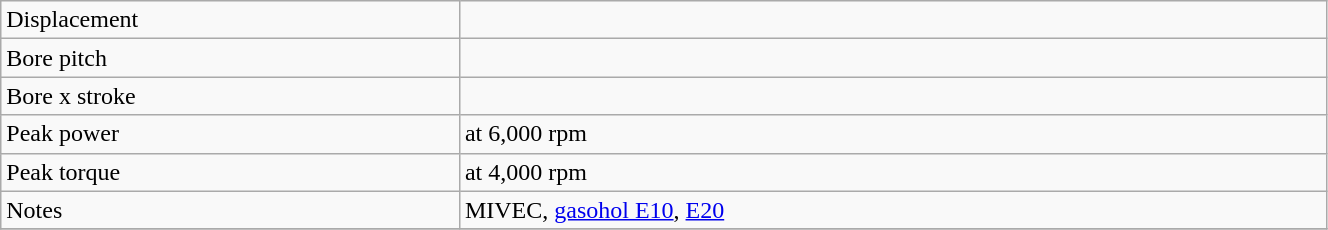<table class="wikitable" width="70%">
<tr>
<td>Displacement</td>
<td></td>
</tr>
<tr>
<td>Bore pitch</td>
<td></td>
</tr>
<tr>
<td>Bore x stroke</td>
<td></td>
</tr>
<tr>
<td>Peak power</td>
<td> at 6,000 rpm</td>
</tr>
<tr>
<td>Peak torque</td>
<td> at 4,000 rpm</td>
</tr>
<tr>
<td>Notes</td>
<td>MIVEC, <a href='#'>gasohol E10</a>, <a href='#'>E20</a></td>
</tr>
<tr>
</tr>
</table>
